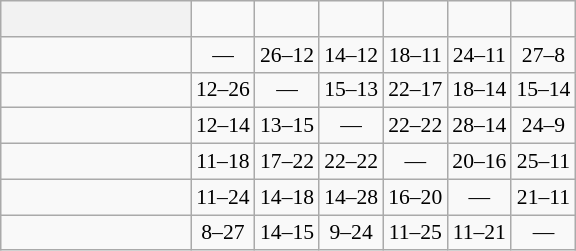<table class="wikitable" style="text-align:center; font-size:90%;">
<tr>
<th width=120> </th>
<td><strong></strong></td>
<td><strong></strong></td>
<td><strong></strong></td>
<td><strong></strong></td>
<td><strong></strong></td>
<td><strong></strong></td>
</tr>
<tr>
<td style="text-align:right;"></td>
<td>—</td>
<td>26–12</td>
<td>14–12</td>
<td>18–11</td>
<td>24–11</td>
<td>27–8</td>
</tr>
<tr>
<td style="text-align:right;"></td>
<td>12–26</td>
<td>—</td>
<td>15–13</td>
<td>22–17</td>
<td>18–14</td>
<td>15–14</td>
</tr>
<tr>
<td style="text-align:right;"></td>
<td>12–14</td>
<td>13–15</td>
<td>—</td>
<td>22–22</td>
<td>28–14</td>
<td>24–9</td>
</tr>
<tr>
<td style="text-align:right;"></td>
<td>11–18</td>
<td>17–22</td>
<td>22–22</td>
<td>—</td>
<td>20–16</td>
<td>25–11</td>
</tr>
<tr>
<td style="text-align:right;"></td>
<td>11–24</td>
<td>14–18</td>
<td>14–28</td>
<td>16–20</td>
<td>—</td>
<td>21–11</td>
</tr>
<tr>
<td style="text-align:right;"></td>
<td>8–27</td>
<td>14–15</td>
<td>9–24</td>
<td>11–25</td>
<td>11–21</td>
<td>—</td>
</tr>
</table>
